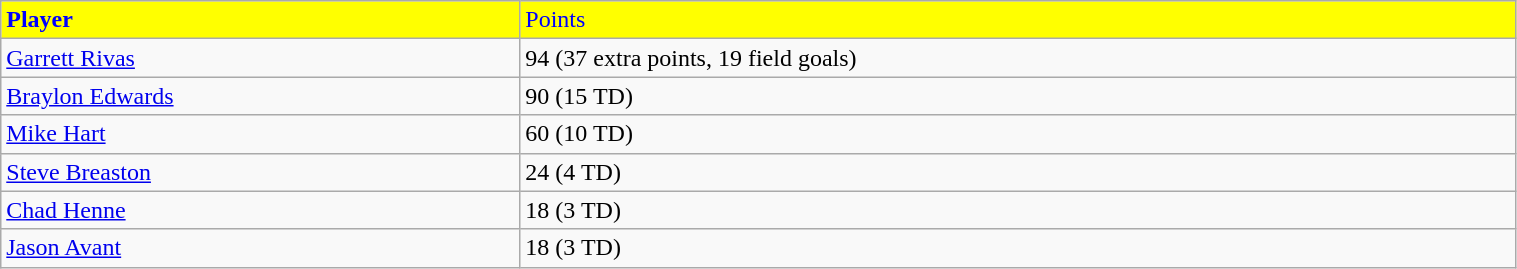<table class="wikitable" width="80%">
<tr style="background:yellow;color:blue;">
<td><strong>Player</strong></td>
<td>Points</td>
</tr>
<tr>
<td><a href='#'>Garrett Rivas</a></td>
<td>94 (37 extra points, 19 field goals)</td>
</tr>
<tr>
<td><a href='#'>Braylon Edwards</a></td>
<td>90 (15 TD)</td>
</tr>
<tr>
<td><a href='#'>Mike Hart</a></td>
<td>60 (10 TD)</td>
</tr>
<tr>
<td><a href='#'>Steve Breaston</a></td>
<td>24 (4 TD)</td>
</tr>
<tr>
<td><a href='#'>Chad Henne</a></td>
<td>18 (3 TD)</td>
</tr>
<tr>
<td><a href='#'>Jason Avant</a></td>
<td>18 (3 TD)</td>
</tr>
</table>
